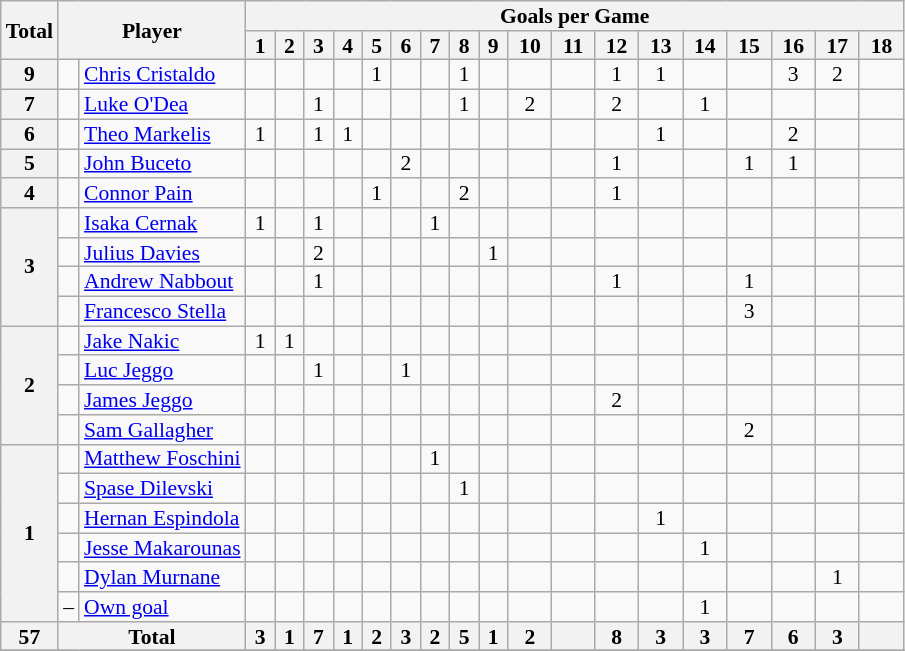<table class="wikitable" style="text-align:center; line-height: 90%; font-size:90%;">
<tr>
<th rowspan=2>Total</th>
<th rowspan=2 colspan=2>Player</th>
<th colspan="18" style="width:432px;">Goals per Game</th>
</tr>
<tr>
<th>1</th>
<th>2</th>
<th>3</th>
<th>4</th>
<th>5</th>
<th>6</th>
<th>7</th>
<th>8</th>
<th>9</th>
<th>10</th>
<th>11</th>
<th>12</th>
<th>13</th>
<th>14</th>
<th>15</th>
<th>16</th>
<th>17</th>
<th>18</th>
</tr>
<tr>
<th rowspan="1">9</th>
<td></td>
<td style="text-align:left;"><a href='#'>Chris Cristaldo</a></td>
<td></td>
<td></td>
<td></td>
<td></td>
<td>1</td>
<td></td>
<td></td>
<td>1</td>
<td></td>
<td></td>
<td></td>
<td>1</td>
<td>1</td>
<td></td>
<td></td>
<td>3</td>
<td>2</td>
<td></td>
</tr>
<tr>
<th rowspan="1">7</th>
<td></td>
<td style="text-align:left;"><a href='#'>Luke O'Dea</a></td>
<td></td>
<td></td>
<td>1</td>
<td></td>
<td></td>
<td></td>
<td></td>
<td>1</td>
<td></td>
<td>2</td>
<td></td>
<td>2</td>
<td></td>
<td>1</td>
<td></td>
<td></td>
<td></td>
<td></td>
</tr>
<tr>
<th rowspan="1">6</th>
<td></td>
<td style="text-align:left;"><a href='#'>Theo Markelis</a></td>
<td>1</td>
<td></td>
<td>1</td>
<td>1</td>
<td></td>
<td></td>
<td></td>
<td></td>
<td></td>
<td></td>
<td></td>
<td></td>
<td>1</td>
<td></td>
<td></td>
<td>2</td>
<td></td>
<td></td>
</tr>
<tr>
<th rowspan="1">5</th>
<td></td>
<td style="text-align:left;"><a href='#'>John Buceto</a></td>
<td></td>
<td></td>
<td></td>
<td></td>
<td></td>
<td>2</td>
<td></td>
<td></td>
<td></td>
<td></td>
<td></td>
<td>1</td>
<td></td>
<td></td>
<td>1</td>
<td>1</td>
<td></td>
<td></td>
</tr>
<tr>
<th rowspan="1">4</th>
<td></td>
<td style="text-align:left;"><a href='#'>Connor Pain</a></td>
<td></td>
<td></td>
<td></td>
<td></td>
<td>1</td>
<td></td>
<td></td>
<td>2</td>
<td></td>
<td></td>
<td></td>
<td>1</td>
<td></td>
<td></td>
<td></td>
<td></td>
<td></td>
<td></td>
</tr>
<tr>
<th rowspan="4">3</th>
<td></td>
<td style="text-align:left;"><a href='#'>Isaka Cernak</a></td>
<td>1</td>
<td></td>
<td>1</td>
<td></td>
<td></td>
<td></td>
<td>1</td>
<td></td>
<td></td>
<td></td>
<td></td>
<td></td>
<td></td>
<td></td>
<td></td>
<td></td>
<td></td>
<td></td>
</tr>
<tr>
<td></td>
<td style="text-align:left;"><a href='#'>Julius Davies</a></td>
<td></td>
<td></td>
<td>2</td>
<td></td>
<td></td>
<td></td>
<td></td>
<td></td>
<td>1</td>
<td></td>
<td></td>
<td></td>
<td></td>
<td></td>
<td></td>
<td></td>
<td></td>
<td></td>
</tr>
<tr>
<td></td>
<td style="text-align:left;"><a href='#'>Andrew Nabbout</a></td>
<td></td>
<td></td>
<td>1</td>
<td></td>
<td></td>
<td></td>
<td></td>
<td></td>
<td></td>
<td></td>
<td></td>
<td>1</td>
<td></td>
<td></td>
<td>1</td>
<td></td>
<td></td>
<td></td>
</tr>
<tr>
<td></td>
<td style="text-align:left;"><a href='#'>Francesco Stella</a></td>
<td></td>
<td></td>
<td></td>
<td></td>
<td></td>
<td></td>
<td></td>
<td></td>
<td></td>
<td></td>
<td></td>
<td></td>
<td></td>
<td></td>
<td>3</td>
<td></td>
<td></td>
<td></td>
</tr>
<tr>
<th rowspan="4">2</th>
<td></td>
<td style="text-align:left;"><a href='#'>Jake Nakic</a></td>
<td>1</td>
<td>1</td>
<td></td>
<td></td>
<td></td>
<td></td>
<td></td>
<td></td>
<td></td>
<td></td>
<td></td>
<td></td>
<td></td>
<td></td>
<td></td>
<td></td>
<td></td>
<td></td>
</tr>
<tr>
<td></td>
<td style="text-align:left;"><a href='#'>Luc Jeggo</a></td>
<td></td>
<td></td>
<td>1</td>
<td></td>
<td></td>
<td>1</td>
<td></td>
<td></td>
<td></td>
<td></td>
<td></td>
<td></td>
<td></td>
<td></td>
<td></td>
<td></td>
<td></td>
<td></td>
</tr>
<tr>
<td></td>
<td style="text-align:left;"><a href='#'>James Jeggo</a></td>
<td></td>
<td></td>
<td></td>
<td></td>
<td></td>
<td></td>
<td></td>
<td></td>
<td></td>
<td></td>
<td></td>
<td>2</td>
<td></td>
<td></td>
<td></td>
<td></td>
<td></td>
<td></td>
</tr>
<tr>
<td></td>
<td style="text-align:left;"><a href='#'>Sam Gallagher</a></td>
<td></td>
<td></td>
<td></td>
<td></td>
<td></td>
<td></td>
<td></td>
<td></td>
<td></td>
<td></td>
<td></td>
<td></td>
<td></td>
<td></td>
<td>2</td>
<td></td>
<td></td>
<td></td>
</tr>
<tr>
<th rowspan="6">1</th>
<td></td>
<td style="text-align:left;"><a href='#'>Matthew Foschini</a></td>
<td></td>
<td></td>
<td></td>
<td></td>
<td></td>
<td></td>
<td>1</td>
<td></td>
<td></td>
<td></td>
<td></td>
<td></td>
<td></td>
<td></td>
<td></td>
<td></td>
<td></td>
<td></td>
</tr>
<tr>
<td></td>
<td style="text-align:left;"><a href='#'>Spase Dilevski</a></td>
<td></td>
<td></td>
<td></td>
<td></td>
<td></td>
<td></td>
<td></td>
<td>1</td>
<td></td>
<td></td>
<td></td>
<td></td>
<td></td>
<td></td>
<td></td>
<td></td>
<td></td>
<td></td>
</tr>
<tr>
<td></td>
<td style="text-align:left;"><a href='#'>Hernan Espindola</a></td>
<td></td>
<td></td>
<td></td>
<td></td>
<td></td>
<td></td>
<td></td>
<td></td>
<td></td>
<td></td>
<td></td>
<td></td>
<td>1</td>
<td></td>
<td></td>
<td></td>
<td></td>
<td></td>
</tr>
<tr>
<td></td>
<td style="text-align:left;"><a href='#'>Jesse Makarounas</a></td>
<td></td>
<td></td>
<td></td>
<td></td>
<td></td>
<td></td>
<td></td>
<td></td>
<td></td>
<td></td>
<td></td>
<td></td>
<td></td>
<td>1</td>
<td></td>
<td></td>
<td></td>
<td></td>
</tr>
<tr>
<td></td>
<td style="text-align:left;"><a href='#'>Dylan Murnane</a></td>
<td></td>
<td></td>
<td></td>
<td></td>
<td></td>
<td></td>
<td></td>
<td></td>
<td></td>
<td></td>
<td></td>
<td></td>
<td></td>
<td></td>
<td></td>
<td></td>
<td>1</td>
<td></td>
</tr>
<tr>
<td>–</td>
<td style="text-align:left;"><a href='#'>Own goal</a></td>
<td></td>
<td></td>
<td></td>
<td></td>
<td></td>
<td></td>
<td></td>
<td></td>
<td></td>
<td></td>
<td></td>
<td></td>
<td></td>
<td>1</td>
<td></td>
<td></td>
<td></td>
<td></td>
</tr>
<tr>
<th rowspan="1">57</th>
<th colspan="2">Total</th>
<th style="text-align:center;">3</th>
<th>1</th>
<th>7</th>
<th>1</th>
<th>2</th>
<th>3</th>
<th>2</th>
<th>5</th>
<th>1</th>
<th>2</th>
<th></th>
<th>8</th>
<th>3</th>
<th>3</th>
<th>7</th>
<th>6</th>
<th>3</th>
<th></th>
</tr>
<tr>
</tr>
</table>
